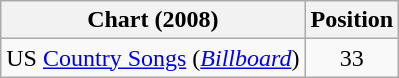<table class="wikitable sortable">
<tr>
<th scope="col">Chart (2008)</th>
<th scope="col">Position</th>
</tr>
<tr>
<td>US <a href='#'>Country Songs</a> (<em><a href='#'>Billboard</a></em>)</td>
<td align="center">33</td>
</tr>
</table>
